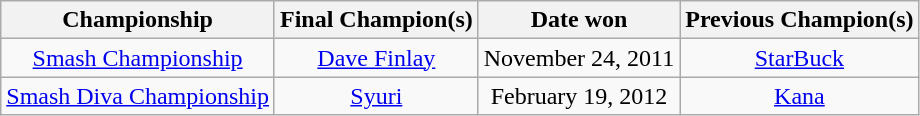<table class="wikitable" style="text-align:center">
<tr>
<th>Championship</th>
<th>Final Champion(s)</th>
<th>Date won</th>
<th>Previous Champion(s)</th>
</tr>
<tr>
<td><a href='#'>Smash Championship</a></td>
<td><a href='#'>Dave Finlay</a></td>
<td>November 24, 2011</td>
<td><a href='#'>StarBuck</a></td>
</tr>
<tr>
<td><a href='#'>Smash Diva Championship</a></td>
<td><a href='#'>Syuri</a></td>
<td>February 19, 2012</td>
<td><a href='#'>Kana</a></td>
</tr>
</table>
